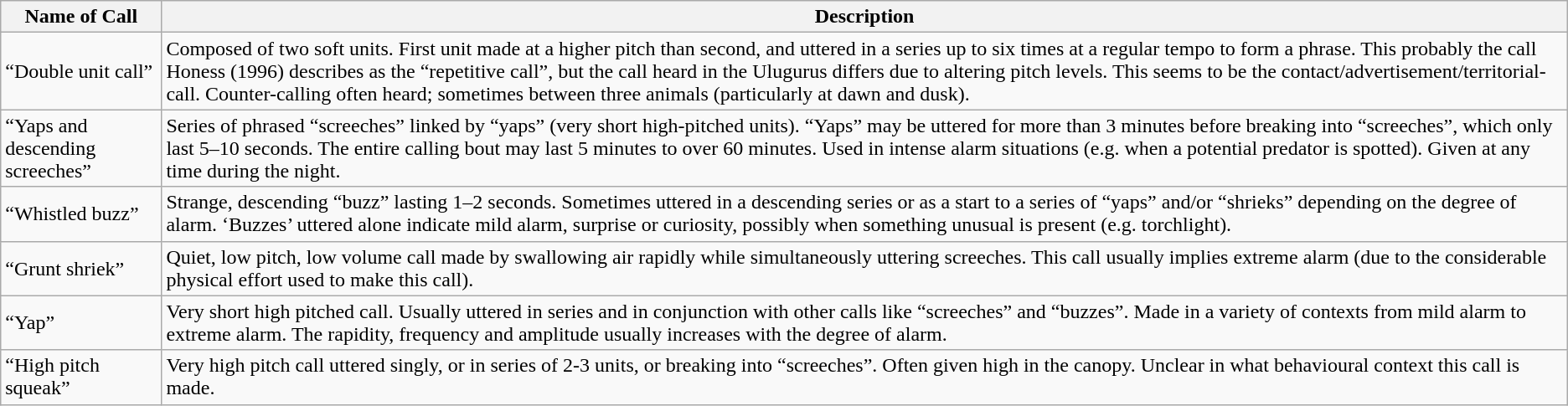<table class="wikitable">
<tr>
<th>Name of Call</th>
<th>Description</th>
</tr>
<tr>
<td>“Double unit call”</td>
<td>Composed of two soft units. First unit made at a higher pitch than second, and uttered in a series up to six times at a regular tempo to form a phrase. This probably the call Honess (1996) describes as the “repetitive call”, but the call heard in the Ulugurus differs due to altering pitch levels. This seems to be the contact/advertisement/territorial-call. Counter-calling often heard; sometimes between three animals (particularly at dawn and dusk).</td>
</tr>
<tr>
<td>“Yaps and descending screeches”</td>
<td>Series of phrased “screeches” linked by “yaps” (very short high-pitched units). “Yaps” may be uttered for more than 3 minutes before breaking into “screeches”, which only last 5–10 seconds. The entire calling bout may last 5 minutes to over 60 minutes. Used in intense alarm situations (e.g. when a potential predator is spotted). Given at any time during the night.</td>
</tr>
<tr>
<td>“Whistled buzz”</td>
<td>Strange, descending “buzz” lasting 1–2 seconds. Sometimes uttered in a descending series or as a start to a series of “yaps” and/or “shrieks” depending on the degree of alarm. ‘Buzzes’ uttered alone indicate mild alarm, surprise or curiosity, possibly when something unusual is present (e.g. torchlight).</td>
</tr>
<tr>
<td>“Grunt shriek”</td>
<td>Quiet, low pitch, low volume call made by swallowing air rapidly while simultaneously uttering screeches. This call usually implies extreme alarm (due to the considerable physical effort used to make this call).</td>
</tr>
<tr>
<td>“Yap”</td>
<td>Very short high pitched call. Usually uttered in series and in conjunction with other calls like “screeches” and “buzzes”. Made in a variety of contexts from mild alarm to extreme alarm.  The rapidity, frequency and amplitude usually increases with the degree of alarm.</td>
</tr>
<tr>
<td>“High pitch squeak”</td>
<td>Very high pitch call uttered singly, or in series of 2-3 units, or breaking into “screeches”. Often given high in the canopy. Unclear in what behavioural context this call is made.</td>
</tr>
</table>
